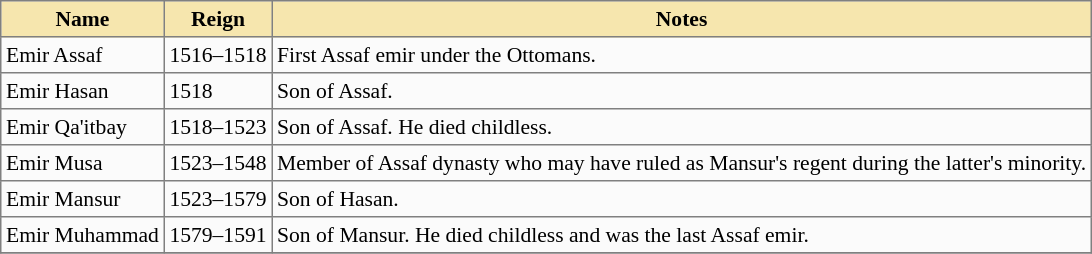<table class="nowraplinks" cellspacing="0" cellpadding="3" rules="all" style="background:#fbfbfb; border-style: solid; border-width: 1px; font-size:90%; empty-cells:show; border-collapse:collapse">
<tr style="background:#f6e6ae;">
<th>Name</th>
<th>Reign</th>
<th>Notes</th>
</tr>
<tr>
<td>Emir Assaf</td>
<td>1516–1518</td>
<td>First Assaf emir under the Ottomans.</td>
</tr>
<tr>
<td>Emir Hasan</td>
<td>1518</td>
<td>Son of Assaf.</td>
</tr>
<tr>
<td>Emir Qa'itbay</td>
<td>1518–1523</td>
<td>Son of Assaf. He died childless.</td>
</tr>
<tr>
<td>Emir Musa</td>
<td>1523–1548</td>
<td>Member of Assaf dynasty who may have ruled as Mansur's regent during the latter's minority.</td>
</tr>
<tr>
<td>Emir Mansur</td>
<td>1523–1579</td>
<td>Son of Hasan.</td>
</tr>
<tr>
<td>Emir Muhammad</td>
<td>1579–1591</td>
<td>Son of Mansur. He died childless and was the last Assaf emir.</td>
</tr>
<tr>
</tr>
</table>
